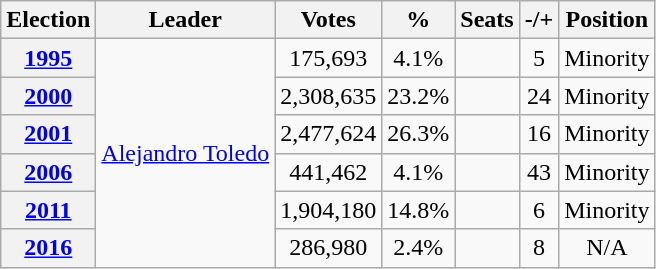<table class=wikitable style=text-align:center>
<tr>
<th>Election</th>
<th>Leader</th>
<th><strong>Votes</strong></th>
<th><strong>%</strong></th>
<th><strong>Seats</strong></th>
<th>-/+</th>
<th>Position</th>
</tr>
<tr>
<th><a href='#'>1995</a></th>
<td rowspan="6"><a href='#'>Alejandro Toledo</a></td>
<td>175,693</td>
<td>4.1% </td>
<td></td>
<td> 5</td>
<td>Minority</td>
</tr>
<tr>
<th><a href='#'>2000</a></th>
<td>2,308,635</td>
<td>23.2%</td>
<td></td>
<td> 24</td>
<td>Minority</td>
</tr>
<tr>
<th><a href='#'>2001</a></th>
<td>2,477,624</td>
<td>26.3%</td>
<td></td>
<td> 16</td>
<td>Minority</td>
</tr>
<tr>
<th><a href='#'>2006</a></th>
<td>441,462</td>
<td>4.1%</td>
<td></td>
<td> 43</td>
<td>Minority</td>
</tr>
<tr>
<th><a href='#'>2011</a></th>
<td>1,904,180</td>
<td>14.8% </td>
<td></td>
<td> 6</td>
<td>Minority</td>
</tr>
<tr>
<th><a href='#'>2016</a></th>
<td>286,980</td>
<td>2.4%</td>
<td></td>
<td> 8</td>
<td>N/A</td>
</tr>
</table>
